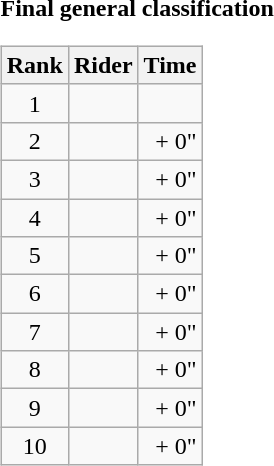<table>
<tr>
<td><strong>Final general classification</strong><br><table class="wikitable">
<tr>
<th scope="col">Rank</th>
<th scope="col">Rider</th>
<th scope="col">Time</th>
</tr>
<tr>
<td style="text-align:center;">1</td>
<td></td>
<td style="text-align:right;"></td>
</tr>
<tr>
<td style="text-align:center;">2</td>
<td></td>
<td style="text-align:right;">+ 0"</td>
</tr>
<tr>
<td style="text-align:center;">3</td>
<td></td>
<td style="text-align:right;">+ 0"</td>
</tr>
<tr>
<td style="text-align:center;">4</td>
<td></td>
<td style="text-align:right;">+ 0"</td>
</tr>
<tr>
<td style="text-align:center;">5</td>
<td></td>
<td style="text-align:right;">+ 0"</td>
</tr>
<tr>
<td style="text-align:center;">6</td>
<td></td>
<td style="text-align:right;">+ 0"</td>
</tr>
<tr>
<td style="text-align:center;">7</td>
<td></td>
<td style="text-align:right;">+ 0"</td>
</tr>
<tr>
<td style="text-align:center;">8</td>
<td></td>
<td style="text-align:right;">+ 0"</td>
</tr>
<tr>
<td style="text-align:center;">9</td>
<td></td>
<td style="text-align:right;">+ 0"</td>
</tr>
<tr>
<td style="text-align:center;">10</td>
<td></td>
<td style="text-align:right;">+ 0"</td>
</tr>
</table>
</td>
</tr>
</table>
